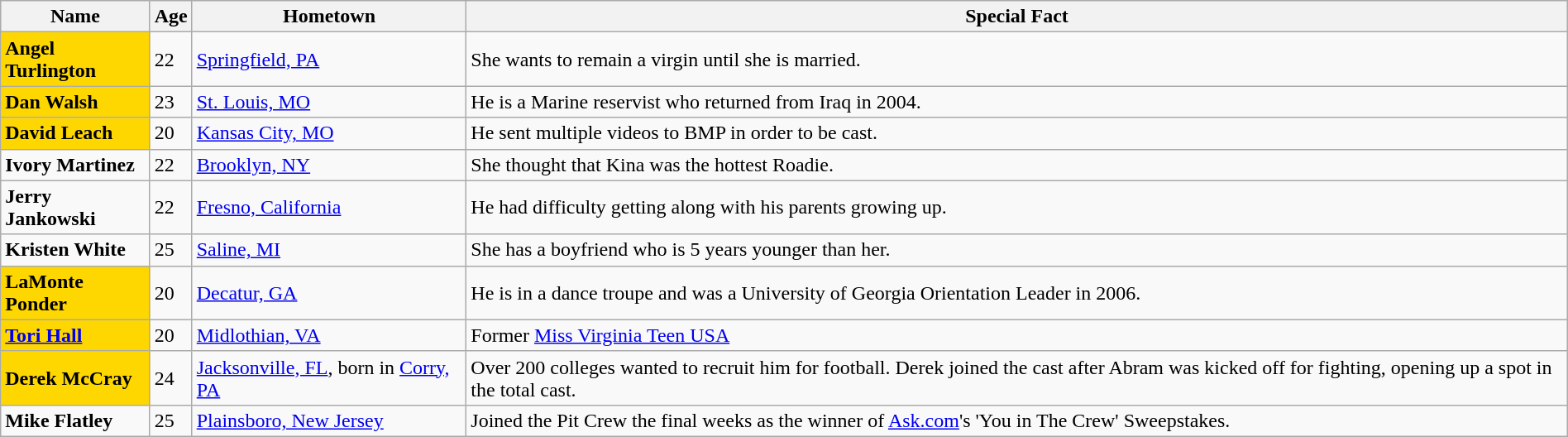<table class="wikitable" style="margin:auto">
<tr>
<th>Name</th>
<th>Age</th>
<th>Hometown</th>
<th>Special Fact</th>
</tr>
<tr>
<td bgcolor="gold"><strong>Angel Turlington</strong></td>
<td>22</td>
<td><a href='#'>Springfield, PA</a></td>
<td>She wants to remain a virgin until she is married.</td>
</tr>
<tr>
<td bgcolor="gold"><strong>Dan Walsh</strong></td>
<td>23</td>
<td><a href='#'>St. Louis, MO</a></td>
<td>He is a Marine reservist who returned from Iraq in 2004.</td>
</tr>
<tr>
<td bgcolor="gold"><strong>David Leach</strong></td>
<td>20</td>
<td><a href='#'>Kansas City, MO</a></td>
<td>He sent multiple videos to BMP in order to be cast.</td>
</tr>
<tr>
<td><strong>Ivory Martinez</strong></td>
<td>22</td>
<td><a href='#'>Brooklyn, NY</a></td>
<td>She thought that Kina was the hottest Roadie.</td>
</tr>
<tr>
<td><strong>Jerry Jankowski</strong></td>
<td>22</td>
<td><a href='#'>Fresno, California</a></td>
<td>He had difficulty getting along with his parents growing up.</td>
</tr>
<tr>
<td><strong>Kristen White</strong></td>
<td>25</td>
<td><a href='#'>Saline, MI</a></td>
<td>She has a boyfriend who is 5 years younger than her.</td>
</tr>
<tr>
<td bgcolor="gold"><strong>LaMonte Ponder</strong></td>
<td>20</td>
<td><a href='#'>Decatur, GA</a></td>
<td>He is in a dance troupe and was a University of Georgia Orientation Leader in 2006.</td>
</tr>
<tr>
<td bgcolor="gold"><strong><a href='#'>Tori Hall</a></strong></td>
<td>20</td>
<td><a href='#'>Midlothian, VA</a></td>
<td>Former <a href='#'>Miss Virginia Teen USA</a></td>
</tr>
<tr>
<td bgcolor="gold"><strong>Derek McCray</strong></td>
<td>24</td>
<td><a href='#'>Jacksonville, FL</a>, born in <a href='#'>Corry, PA</a></td>
<td>Over 200 colleges wanted to recruit him for football. Derek joined the cast after Abram was kicked off for fighting, opening up a spot in the total cast.</td>
</tr>
<tr>
<td><strong>Mike Flatley</strong></td>
<td>25</td>
<td><a href='#'>Plainsboro, New Jersey</a></td>
<td>Joined the Pit Crew the final weeks as the winner of <a href='#'>Ask.com</a>'s 'You in The Crew' Sweepstakes.</td>
</tr>
</table>
